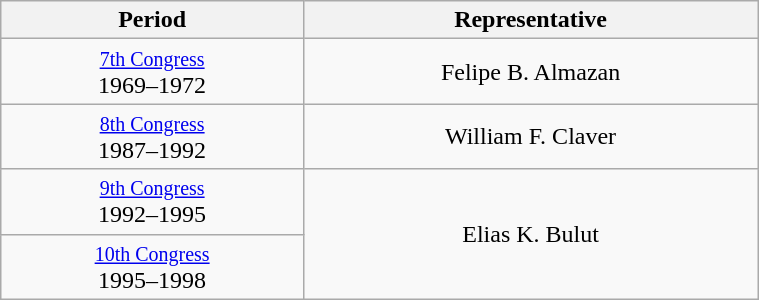<table class="wikitable" style="text-align:center; width:40%;">
<tr>
<th width=40%>Period</th>
<th>Representative</th>
</tr>
<tr>
<td><small><a href='#'>7th Congress</a></small><br>1969–1972</td>
<td>Felipe B. Almazan</td>
</tr>
<tr>
<td><small><a href='#'>8th Congress</a></small><br>1987–1992</td>
<td>William F. Claver</td>
</tr>
<tr>
<td><small><a href='#'>9th Congress</a></small><br>1992–1995</td>
<td rowspan=2>Elias K. Bulut</td>
</tr>
<tr>
<td><small><a href='#'>10th Congress</a></small><br>1995–1998</td>
</tr>
</table>
